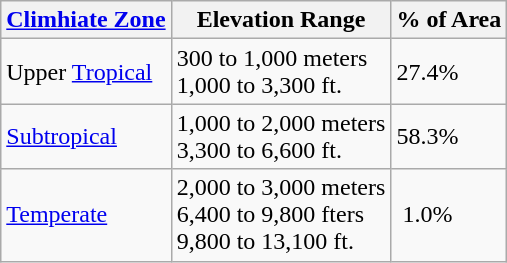<table class="wikitable">
<tr>
<th><a href='#'>Climhiate Zone</a></th>
<th>Elevation Range</th>
<th>% of Area</th>
</tr>
<tr>
<td>Upper <a href='#'>Tropical</a></td>
<td>300 to 1,000 meters<br>1,000 to 3,300 ft.</td>
<td>27.4%</td>
</tr>
<tr>
<td><a href='#'>Subtropical</a></td>
<td>1,000 to 2,000 meters<br>3,300 to 6,600 ft.</td>
<td>58.3%</td>
</tr>
<tr>
<td><a href='#'>Temperate</a></td>
<td>2,000 to 3,000 meters<br>6,400 to 9,800 fters<br>9,800 to 13,100 ft.</td>
<td> 1.0%</td>
</tr>
</table>
